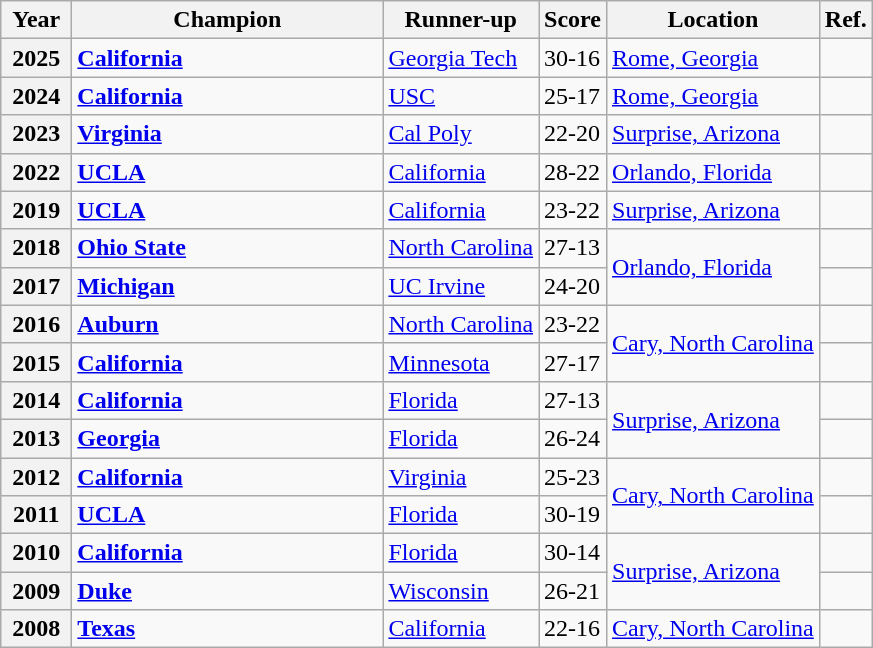<table class="wikitable">
<tr>
<th style="width:40px">Year</th>
<th style="width:200px">Champion</th>
<th>Runner-up</th>
<th>Score</th>
<th>Location</th>
<th>Ref.</th>
</tr>
<tr>
<th>2025</th>
<td><a href='#'><strong>California</strong></a></td>
<td><a href='#'>Georgia Tech</a></td>
<td>30-16</td>
<td><a href='#'>Rome, Georgia</a></td>
<td></td>
</tr>
<tr>
<th>2024</th>
<td><a href='#'><strong>California</strong></a></td>
<td><a href='#'>USC</a></td>
<td>25-17</td>
<td><a href='#'>Rome, Georgia</a></td>
<td></td>
</tr>
<tr>
<th>2023</th>
<td><a href='#'><strong>Virginia</strong></a></td>
<td><a href='#'>Cal Poly</a></td>
<td>22-20</td>
<td><a href='#'>Surprise, Arizona</a></td>
<td></td>
</tr>
<tr>
<th>2022</th>
<td><strong><a href='#'>UCLA</a></strong></td>
<td><a href='#'>California</a></td>
<td>28-22</td>
<td><a href='#'>Orlando, Florida</a></td>
<td></td>
</tr>
<tr>
<th>2019</th>
<td><strong><a href='#'>UCLA</a></strong></td>
<td><a href='#'>California</a></td>
<td>23-22</td>
<td><a href='#'>Surprise, Arizona</a></td>
<td></td>
</tr>
<tr>
<th>2018</th>
<td><strong><a href='#'>Ohio State</a></strong></td>
<td><a href='#'>North Carolina</a></td>
<td>27-13</td>
<td rowspan="2"><a href='#'>Orlando, Florida</a></td>
<td></td>
</tr>
<tr>
<th>2017</th>
<td><strong><a href='#'>Michigan</a></strong></td>
<td><a href='#'>UC Irvine</a></td>
<td>24-20</td>
<td></td>
</tr>
<tr>
<th>2016</th>
<td><strong><a href='#'>Auburn</a></strong></td>
<td><a href='#'>North Carolina</a></td>
<td>23-22</td>
<td rowspan="2"><a href='#'>Cary, North Carolina</a></td>
<td></td>
</tr>
<tr>
<th>2015</th>
<td><a href='#'><strong>California</strong></a></td>
<td><a href='#'>Minnesota</a></td>
<td>27-17</td>
<td></td>
</tr>
<tr>
<th>2014</th>
<td><a href='#'><strong>California</strong></a></td>
<td><a href='#'>Florida</a></td>
<td>27-13</td>
<td rowspan="2"><a href='#'>Surprise, Arizona</a></td>
<td></td>
</tr>
<tr>
<th>2013</th>
<td><strong><a href='#'>Georgia</a></strong></td>
<td><a href='#'>Florida</a></td>
<td>26-24</td>
<td></td>
</tr>
<tr>
<th>2012</th>
<td><a href='#'><strong>California</strong></a></td>
<td><a href='#'>Virginia</a></td>
<td>25-23</td>
<td rowspan="2"><a href='#'>Cary, North Carolina</a></td>
<td></td>
</tr>
<tr>
<th>2011</th>
<td><strong><a href='#'>UCLA</a></strong></td>
<td><a href='#'>Florida</a></td>
<td>30-19</td>
<td></td>
</tr>
<tr>
<th>2010</th>
<td><a href='#'><strong>California</strong></a></td>
<td><a href='#'>Florida</a></td>
<td>30-14</td>
<td rowspan="2"><a href='#'>Surprise, Arizona</a></td>
<td></td>
</tr>
<tr>
<th>2009</th>
<td><strong><a href='#'>Duke</a></strong></td>
<td><a href='#'>Wisconsin</a></td>
<td>26-21</td>
<td></td>
</tr>
<tr>
<th>2008</th>
<td><a href='#'><strong>Texas</strong></a></td>
<td><a href='#'>California</a></td>
<td>22-16</td>
<td><a href='#'>Cary, North Carolina</a></td>
<td></td>
</tr>
</table>
